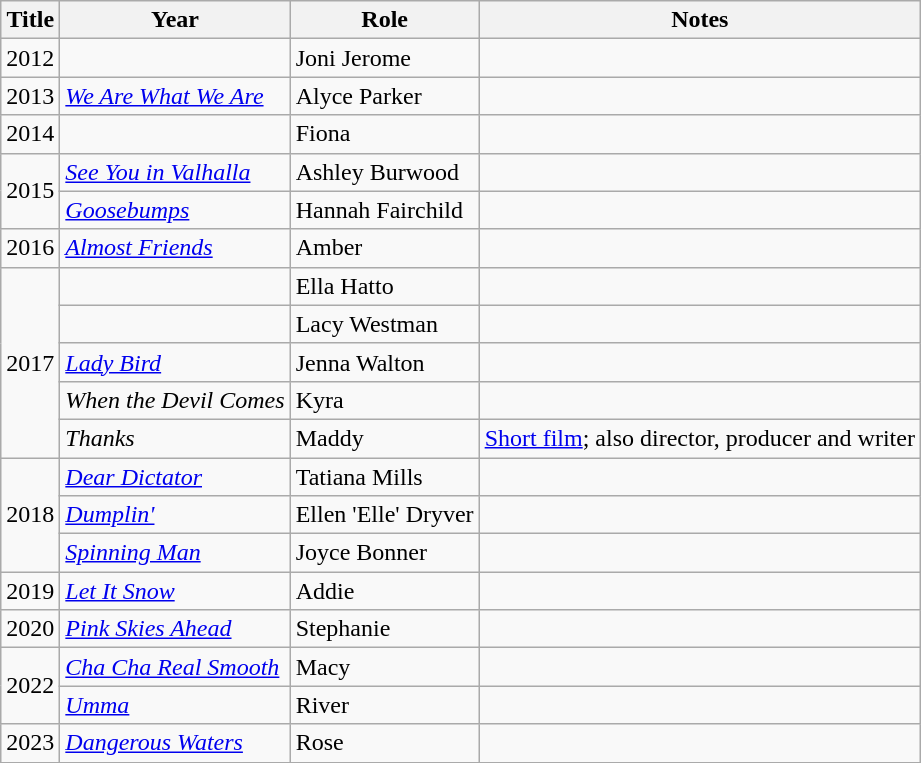<table class="wikitable plainrowheaders sortable">
<tr>
<th>Title</th>
<th>Year</th>
<th>Role</th>
<th>Notes</th>
</tr>
<tr>
<td>2012</td>
<td><em></em></td>
<td>Joni Jerome</td>
<td></td>
</tr>
<tr>
<td>2013</td>
<td><em><a href='#'>We Are What We Are</a></em></td>
<td>Alyce Parker</td>
<td></td>
</tr>
<tr>
<td>2014</td>
<td><em></em></td>
<td>Fiona</td>
<td></td>
</tr>
<tr>
<td rowspan="2">2015</td>
<td><em><a href='#'>See You in Valhalla</a></em></td>
<td>Ashley Burwood</td>
<td></td>
</tr>
<tr>
<td><em><a href='#'>Goosebumps</a></em></td>
<td>Hannah Fairchild</td>
<td></td>
</tr>
<tr>
<td>2016</td>
<td><em><a href='#'>Almost Friends</a></em></td>
<td>Amber</td>
<td></td>
</tr>
<tr>
<td rowspan="5">2017</td>
<td><em></em></td>
<td>Ella Hatto</td>
<td></td>
</tr>
<tr>
<td><em></em></td>
<td>Lacy Westman</td>
<td></td>
</tr>
<tr>
<td><em><a href='#'>Lady Bird</a></em></td>
<td>Jenna Walton</td>
<td></td>
</tr>
<tr>
<td><em>When the Devil Comes</em></td>
<td>Kyra</td>
<td></td>
</tr>
<tr>
<td><em>Thanks</em></td>
<td>Maddy</td>
<td><a href='#'>Short film</a>; also director, producer and writer</td>
</tr>
<tr>
<td rowspan="3">2018</td>
<td><em><a href='#'>Dear Dictator</a></em></td>
<td>Tatiana Mills</td>
<td></td>
</tr>
<tr>
<td><em><a href='#'>Dumplin'</a></em></td>
<td>Ellen 'Elle' Dryver</td>
<td></td>
</tr>
<tr>
<td><em><a href='#'>Spinning Man</a></em></td>
<td>Joyce Bonner</td>
<td></td>
</tr>
<tr>
<td>2019</td>
<td><em><a href='#'>Let It Snow</a></em></td>
<td>Addie</td>
<td></td>
</tr>
<tr>
<td>2020</td>
<td><em><a href='#'>Pink Skies Ahead</a></em></td>
<td>Stephanie</td>
<td></td>
</tr>
<tr>
<td rowspan="2">2022</td>
<td><em><a href='#'>Cha Cha Real Smooth</a></em></td>
<td>Macy</td>
<td></td>
</tr>
<tr>
<td><em><a href='#'>Umma</a></em></td>
<td>River</td>
<td></td>
</tr>
<tr>
<td>2023</td>
<td><em><a href='#'>Dangerous Waters</a></em></td>
<td>Rose</td>
<td></td>
</tr>
</table>
